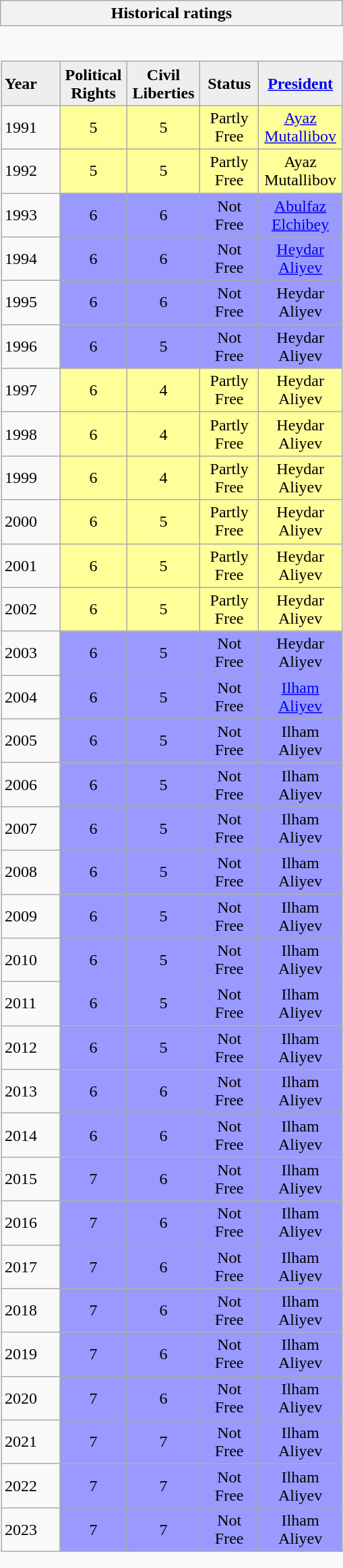<table class="wikitable collapsible collapsed" style="border:none; ">
<tr>
<th>Historical ratings</th>
</tr>
<tr>
<td style="padding:0; border:none;"><br><table class="wikitable sortable" width=100% style="border-collapse:collapse;">
<tr style="background:#eee; font-weight:bold; text-align:center;">
<td style="width:3em; text-align:left;">Year</td>
<td style="width:3em;">Political Rights</td>
<td style="width:3em;">Civil Liberties</td>
<td style="width:3em;">Status</td>
<td style="width:3em;"><a href='#'>President</a></td>
</tr>
<tr align=center>
<td align=left>1991</td>
<td style="background:#ff9;">5</td>
<td style="background:#ff9;">5</td>
<td style="background:#ff9;">Partly Free</td>
<td style="background:#ff9;"><a href='#'>Ayaz Mutallibov</a></td>
</tr>
<tr align=center>
<td align=left>1992</td>
<td style="background:#ff9;">5</td>
<td style="background:#ff9;">5</td>
<td style="background:#ff9;">Partly Free</td>
<td style="background:#ff9;">Ayaz Mutallibov</td>
</tr>
<tr align=center>
<td align=left>1993</td>
<td style="background:#99f;">6</td>
<td style="background:#99f;">6</td>
<td style="background:#99f;">Not Free</td>
<td style="background:#99f;"><a href='#'>Abulfaz Elchibey</a></td>
</tr>
<tr align=center>
<td align=left>1994</td>
<td style="background:#99f;">6</td>
<td style="background:#99f;">6</td>
<td style="background:#99f;">Not Free</td>
<td style="background:#99f;"><a href='#'>Heydar Aliyev</a></td>
</tr>
<tr align=center>
<td align=left>1995</td>
<td style="background:#99f;">6</td>
<td style="background:#99f;">6</td>
<td style="background:#99f;">Not Free</td>
<td style="background:#99f;">Heydar Aliyev</td>
</tr>
<tr align=center>
<td align=left>1996</td>
<td style="background:#99f;">6</td>
<td style="background:#99f;">5</td>
<td style="background:#99f;">Not Free</td>
<td style="background:#99f;">Heydar Aliyev</td>
</tr>
<tr align=center>
<td align=left>1997</td>
<td style="background:#ff9;">6</td>
<td style="background:#ff9;">4</td>
<td style="background:#ff9;">Partly Free</td>
<td style="background:#ff9;">Heydar Aliyev</td>
</tr>
<tr align=center>
<td align=left>1998</td>
<td style="background:#ff9;">6</td>
<td style="background:#ff9;">4</td>
<td style="background:#ff9;">Partly Free</td>
<td style="background:#ff9;">Heydar Aliyev</td>
</tr>
<tr align=center>
<td align=left>1999</td>
<td style="background:#ff9;">6</td>
<td style="background:#ff9;">4</td>
<td style="background:#ff9;">Partly Free</td>
<td style="background:#ff9;">Heydar Aliyev</td>
</tr>
<tr align=center>
<td align=left>2000</td>
<td style="background:#ff9;">6</td>
<td style="background:#ff9;">5</td>
<td style="background:#ff9;">Partly Free</td>
<td style="background:#ff9;">Heydar Aliyev</td>
</tr>
<tr align=center>
<td align=left>2001</td>
<td style="background:#ff9;">6</td>
<td style="background:#ff9;">5</td>
<td style="background:#ff9;">Partly Free</td>
<td style="background:#ff9;">Heydar Aliyev</td>
</tr>
<tr align=center>
<td align=left>2002</td>
<td style="background:#ff9;">6</td>
<td style="background:#ff9;">5</td>
<td style="background:#ff9;">Partly Free</td>
<td style="background:#ff9;">Heydar Aliyev</td>
</tr>
<tr align=center>
<td align=left>2003</td>
<td style="background:#99f;">6</td>
<td style="background:#99f;">5</td>
<td style="background:#99f;">Not Free</td>
<td style="background:#99f;">Heydar Aliyev</td>
</tr>
<tr align=center>
<td align=left>2004</td>
<td style="background:#99f;">6</td>
<td style="background:#99f;">5</td>
<td style="background:#99f;">Not Free</td>
<td style="background:#99f;"><a href='#'>Ilham Aliyev</a></td>
</tr>
<tr align=center>
<td align=left>2005</td>
<td style="background:#99f;">6</td>
<td style="background:#99f;">5</td>
<td style="background:#99f;">Not Free</td>
<td style="background:#99f;">Ilham Aliyev</td>
</tr>
<tr align=center>
<td align=left>2006</td>
<td style="background:#99f;">6</td>
<td style="background:#99f;">5</td>
<td style="background:#99f;">Not Free</td>
<td style="background:#99f;">Ilham Aliyev</td>
</tr>
<tr align=center>
<td align=left>2007</td>
<td style="background:#99f;">6</td>
<td style="background:#99f;">5</td>
<td style="background:#99f;">Not Free</td>
<td style="background:#99f;">Ilham Aliyev</td>
</tr>
<tr align=center>
<td align=left>2008</td>
<td style="background:#99f;">6</td>
<td style="background:#99f;">5</td>
<td style="background:#99f;">Not Free</td>
<td style="background:#99f;">Ilham Aliyev</td>
</tr>
<tr align=center>
<td align=left>2009</td>
<td style="background:#99f;">6</td>
<td style="background:#99f;">5</td>
<td style="background:#99f;">Not Free</td>
<td style="background:#99f;">Ilham Aliyev</td>
</tr>
<tr align=center>
<td align=left>2010</td>
<td style="background:#99f;">6</td>
<td style="background:#99f;">5</td>
<td style="background:#99f;">Not Free</td>
<td style="background:#99f;">Ilham Aliyev</td>
</tr>
<tr align=center>
<td align=left>2011</td>
<td style="background:#99f;">6</td>
<td style="background:#99f;">5</td>
<td style="background:#99f;">Not Free</td>
<td style="background:#99f;">Ilham Aliyev</td>
</tr>
<tr align=center>
<td align=left>2012</td>
<td style="background:#99f;">6</td>
<td style="background:#99f;">5</td>
<td style="background:#99f;">Not Free</td>
<td style="background:#99f;">Ilham Aliyev</td>
</tr>
<tr align=center>
<td align=left>2013</td>
<td style="background:#99f;">6</td>
<td style="background:#99f;">6</td>
<td style="background:#99f;">Not Free</td>
<td style="background:#99f;">Ilham Aliyev</td>
</tr>
<tr align=center>
<td align=left>2014</td>
<td style="background:#99f;">6</td>
<td style="background:#99f;">6</td>
<td style="background:#99f;">Not Free</td>
<td style="background:#99f;">Ilham Aliyev</td>
</tr>
<tr align=center>
<td align=left>2015</td>
<td style="background:#99f;">7</td>
<td style="background:#99f;">6</td>
<td style="background:#99f;">Not Free</td>
<td style="background:#99f;">Ilham Aliyev</td>
</tr>
<tr align=center>
<td align=left>2016</td>
<td style="background:#99f;">7</td>
<td style="background:#99f;">6</td>
<td style="background:#99f;">Not Free</td>
<td style="background:#99f;">Ilham Aliyev</td>
</tr>
<tr align=center>
<td align=left>2017</td>
<td style="background:#99f;">7</td>
<td style="background:#99f;">6</td>
<td style="background:#99f;">Not Free</td>
<td style="background:#99f;">Ilham Aliyev</td>
</tr>
<tr align=center>
<td align=left>2018</td>
<td style="background:#99f;">7</td>
<td style="background:#99f;">6</td>
<td style="background:#99f;">Not Free</td>
<td style="background:#99f;">Ilham Aliyev</td>
</tr>
<tr align=center>
<td align=left>2019</td>
<td style="background:#99f;">7</td>
<td style="background:#99f;">6</td>
<td style="background:#99f;">Not Free</td>
<td style="background:#99f;">Ilham Aliyev</td>
</tr>
<tr align=center>
<td align=left>2020</td>
<td style="background:#99f;">7</td>
<td style="background:#99f;">6</td>
<td style="background:#99f;">Not Free</td>
<td style="background:#99f;">Ilham Aliyev</td>
</tr>
<tr align=center>
<td align=left>2021</td>
<td style="background:#99f;">7</td>
<td style="background:#99f;">7</td>
<td style="background:#99f;">Not Free</td>
<td style="background:#99f;">Ilham Aliyev</td>
</tr>
<tr align=center>
<td align=left>2022</td>
<td style="background:#99f;">7</td>
<td style="background:#99f;">7</td>
<td style="background:#99f;">Not Free</td>
<td style="background:#99f;">Ilham Aliyev</td>
</tr>
<tr align=center>
<td align=left>2023</td>
<td style="background:#99f;">7</td>
<td style="background:#99f;">7</td>
<td style="background:#99f;">Not Free</td>
<td style="background:#99f;">Ilham Aliyev</td>
</tr>
</table>
</td>
</tr>
</table>
